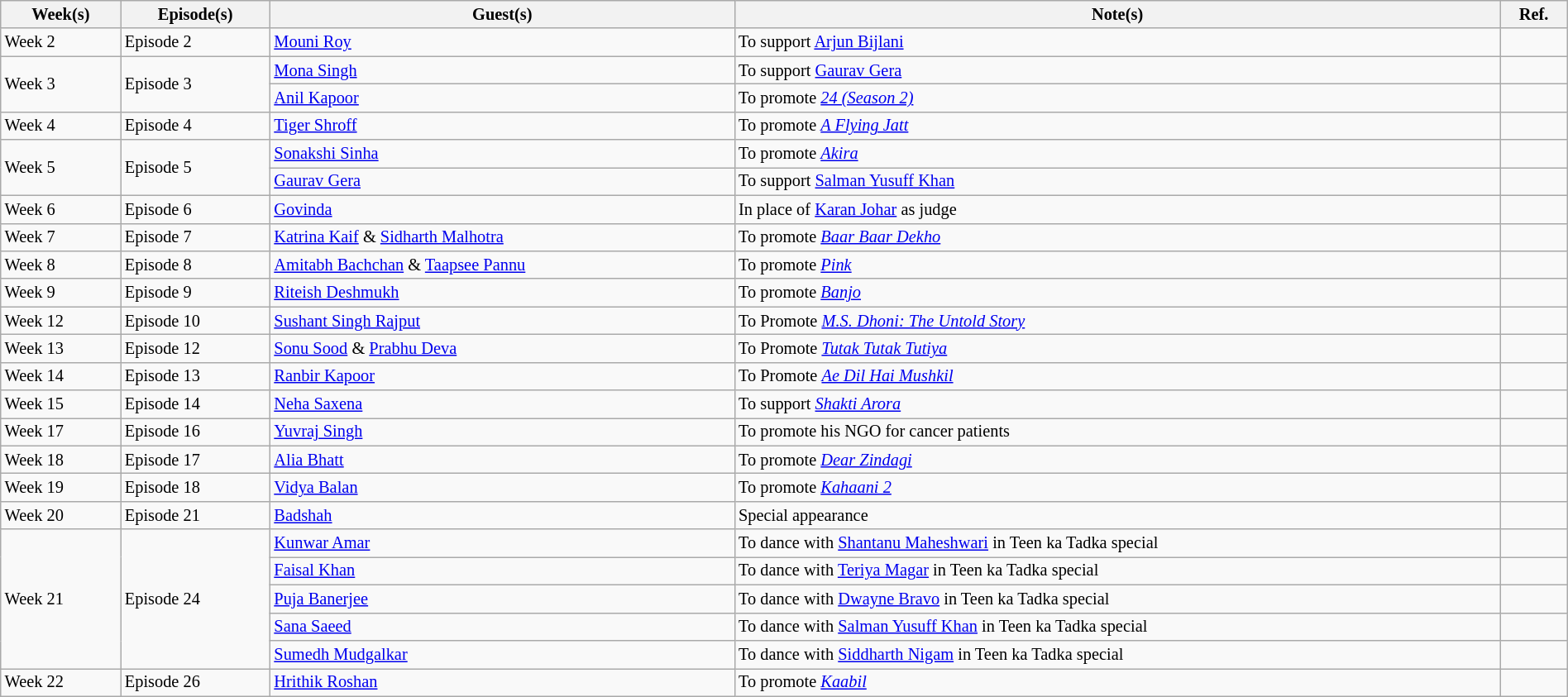<table class="wikitable" style="font-size:85%; width:100%;">
<tr>
<th>Week(s)</th>
<th>Episode(s)</th>
<th>Guest(s)</th>
<th>Note(s)</th>
<th>Ref.</th>
</tr>
<tr>
<td>Week 2</td>
<td>Episode 2</td>
<td><a href='#'>Mouni Roy</a></td>
<td>To support <a href='#'>Arjun Bijlani</a></td>
<td></td>
</tr>
<tr>
<td rowspan="2">Week 3</td>
<td rowspan="2">Episode 3</td>
<td><a href='#'>Mona Singh</a></td>
<td>To support <a href='#'>Gaurav Gera</a></td>
<td></td>
</tr>
<tr>
<td><a href='#'>Anil Kapoor</a></td>
<td>To promote <em><a href='#'>24 (Season 2)</a></em></td>
<td></td>
</tr>
<tr>
<td>Week 4</td>
<td>Episode 4</td>
<td><a href='#'>Tiger Shroff</a></td>
<td>To promote <em><a href='#'>A Flying Jatt</a></em></td>
<td></td>
</tr>
<tr>
<td rowspan="2">Week 5</td>
<td rowspan="2">Episode 5</td>
<td><a href='#'>Sonakshi Sinha</a></td>
<td>To promote <em><a href='#'>Akira</a></em></td>
<td></td>
</tr>
<tr>
<td><a href='#'>Gaurav Gera</a></td>
<td>To support <a href='#'>Salman Yusuff Khan</a></td>
<td></td>
</tr>
<tr>
<td>Week 6</td>
<td>Episode 6</td>
<td><a href='#'>Govinda</a></td>
<td>In place of <a href='#'>Karan Johar</a> as judge</td>
<td></td>
</tr>
<tr>
<td>Week 7</td>
<td>Episode 7</td>
<td><a href='#'>Katrina Kaif</a> & <a href='#'>Sidharth Malhotra</a></td>
<td>To promote <em><a href='#'>Baar Baar Dekho</a></em></td>
<td></td>
</tr>
<tr>
<td>Week 8</td>
<td>Episode 8</td>
<td><a href='#'>Amitabh Bachchan</a> & <a href='#'>Taapsee Pannu</a></td>
<td>To promote <a href='#'><em>Pink</em></a></td>
<td></td>
</tr>
<tr>
<td>Week 9</td>
<td>Episode 9</td>
<td><a href='#'>Riteish Deshmukh</a></td>
<td>To promote <a href='#'><em>Banjo</em></a></td>
<td></td>
</tr>
<tr>
<td>Week 12</td>
<td>Episode 10</td>
<td><a href='#'>Sushant Singh Rajput</a></td>
<td>To Promote <em><a href='#'>M.S. Dhoni: The Untold Story</a></em></td>
<td></td>
</tr>
<tr>
<td>Week 13</td>
<td>Episode 12</td>
<td><a href='#'>Sonu Sood</a> & <a href='#'>Prabhu Deva</a></td>
<td>To Promote <em><a href='#'>Tutak Tutak Tutiya</a></em></td>
<td></td>
</tr>
<tr>
<td>Week 14</td>
<td>Episode 13</td>
<td><a href='#'>Ranbir Kapoor</a></td>
<td>To Promote <em><a href='#'>Ae Dil Hai Mushkil</a></em></td>
<td></td>
</tr>
<tr>
<td>Week 15</td>
<td>Episode 14</td>
<td><a href='#'>Neha Saxena</a></td>
<td>To support <em><a href='#'>Shakti Arora</a></em></td>
<td></td>
</tr>
<tr>
<td>Week 17</td>
<td>Episode 16</td>
<td><a href='#'>Yuvraj Singh</a></td>
<td>To promote his NGO for cancer patients</td>
<td></td>
</tr>
<tr>
<td>Week 18</td>
<td>Episode 17</td>
<td><a href='#'>Alia Bhatt</a></td>
<td>To promote <em><a href='#'>Dear Zindagi</a></em></td>
<td></td>
</tr>
<tr>
<td>Week 19</td>
<td>Episode 18</td>
<td><a href='#'>Vidya Balan</a></td>
<td>To promote <em><a href='#'>Kahaani 2</a></em></td>
<td></td>
</tr>
<tr>
<td>Week 20</td>
<td>Episode 21</td>
<td><a href='#'>Badshah</a></td>
<td>Special appearance</td>
<td></td>
</tr>
<tr>
<td rowspan="5">Week 21</td>
<td rowspan="5">Episode 24</td>
<td><a href='#'>Kunwar Amar</a></td>
<td>To dance with <a href='#'>Shantanu Maheshwari</a> in Teen ka Tadka special</td>
<td></td>
</tr>
<tr>
<td><a href='#'>Faisal Khan</a></td>
<td>To dance with <a href='#'>Teriya Magar</a> in Teen ka Tadka special</td>
<td></td>
</tr>
<tr>
<td><a href='#'>Puja Banerjee</a></td>
<td>To dance with <a href='#'>Dwayne Bravo</a> in Teen ka Tadka special</td>
<td></td>
</tr>
<tr>
<td><a href='#'>Sana Saeed</a></td>
<td>To dance with <a href='#'>Salman Yusuff Khan</a> in Teen ka Tadka special</td>
<td></td>
</tr>
<tr>
<td><a href='#'>Sumedh Mudgalkar</a></td>
<td>To dance with <a href='#'>Siddharth Nigam</a> in Teen ka Tadka special</td>
<td></td>
</tr>
<tr>
<td>Week 22</td>
<td>Episode 26</td>
<td><a href='#'>Hrithik Roshan</a></td>
<td>To promote <em><a href='#'>Kaabil</a></em></td>
<td></td>
</tr>
</table>
